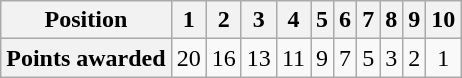<table class="wikitable floatright" style="text-align: center">
<tr>
<th scope="col">Position</th>
<th scope="col">1</th>
<th scope="col">2</th>
<th scope="col">3</th>
<th scope="col">4</th>
<th scope="col">5</th>
<th scope="col">6</th>
<th scope="col">7</th>
<th scope="col">8</th>
<th scope="col">9</th>
<th scope="col">10</th>
</tr>
<tr>
<th scope="row">Points awarded</th>
<td>20</td>
<td>16</td>
<td>13</td>
<td>11</td>
<td>9</td>
<td>7</td>
<td>5</td>
<td>3</td>
<td>2</td>
<td>1</td>
</tr>
</table>
